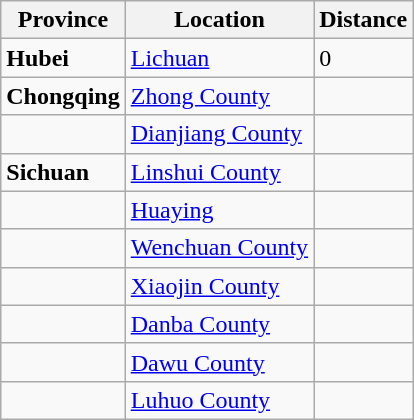<table class="wikitable">
<tr>
<th>Province</th>
<th>Location</th>
<th>Distance</th>
</tr>
<tr>
<td><strong>Hubei</strong></td>
<td><a href='#'>Lichuan</a></td>
<td>0</td>
</tr>
<tr>
<td><strong>Chongqing</strong></td>
<td><a href='#'>Zhong County</a></td>
<td></td>
</tr>
<tr>
<td></td>
<td><a href='#'>Dianjiang County</a></td>
<td></td>
</tr>
<tr>
<td><strong>Sichuan</strong></td>
<td><a href='#'>Linshui County</a></td>
<td></td>
</tr>
<tr>
<td></td>
<td><a href='#'>Huaying</a></td>
<td></td>
</tr>
<tr>
<td></td>
<td><a href='#'>Wenchuan County</a></td>
<td></td>
</tr>
<tr>
<td></td>
<td><a href='#'>Xiaojin County</a></td>
<td></td>
</tr>
<tr>
<td></td>
<td><a href='#'>Danba County</a></td>
<td></td>
</tr>
<tr>
<td></td>
<td><a href='#'>Dawu County</a></td>
<td></td>
</tr>
<tr>
<td></td>
<td><a href='#'>Luhuo County</a></td>
<td></td>
</tr>
</table>
